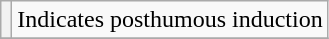<table class="wikitable sortable plainrowheaders" style="text-align:center;">
<tr>
<th scope=row style="text-align:center"></th>
<td>Indicates posthumous induction</td>
</tr>
<tr>
</tr>
</table>
